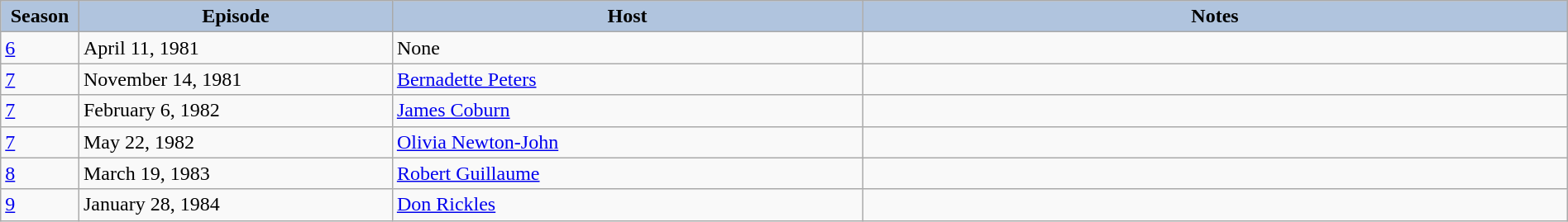<table class="wikitable" style="width:100%;">
<tr>
<th style="background:#B0C4DE;" width="5%">Season</th>
<th style="background:#B0C4DE;" width="20%">Episode</th>
<th style="background:#B0C4DE;" width="30%">Host</th>
<th style="background:#B0C4DE;" width="45%">Notes</th>
</tr>
<tr>
<td><a href='#'>6</a></td>
<td>April 11, 1981</td>
<td>None</td>
<td></td>
</tr>
<tr>
<td><a href='#'>7</a></td>
<td>November 14, 1981</td>
<td><a href='#'>Bernadette Peters</a></td>
<td></td>
</tr>
<tr>
<td><a href='#'>7</a></td>
<td>February 6, 1982</td>
<td><a href='#'>James Coburn</a></td>
<td></td>
</tr>
<tr>
<td><a href='#'>7</a></td>
<td>May 22, 1982</td>
<td><a href='#'>Olivia Newton-John</a></td>
<td></td>
</tr>
<tr>
<td><a href='#'>8</a></td>
<td>March 19, 1983</td>
<td><a href='#'>Robert Guillaume</a></td>
<td></td>
</tr>
<tr>
<td><a href='#'>9</a></td>
<td>January 28, 1984</td>
<td><a href='#'>Don Rickles</a></td>
<td></td>
</tr>
</table>
